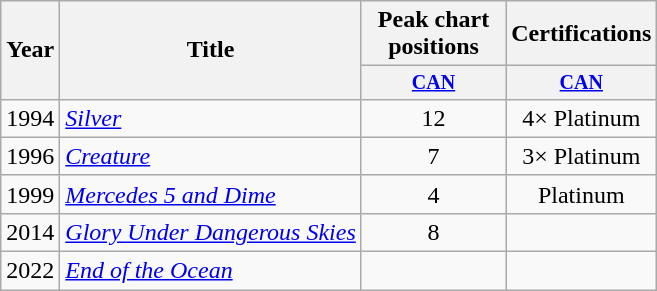<table class="wikitable">
<tr>
<th rowspan="2">Year</th>
<th rowspan="2">Title</th>
<th colspan="1">Peak chart positions</th>
<th colspan="1">Certifications</th>
</tr>
<tr style="font-size: smaller;">
<th width="90"><a href='#'>CAN</a><br></th>
<th width="90"><a href='#'>CAN</a><br></th>
</tr>
<tr>
<td>1994</td>
<td><em><a href='#'>Silver</a></em></td>
<td align="center">12</td>
<td align="center">4× Platinum</td>
</tr>
<tr>
<td>1996</td>
<td><em><a href='#'>Creature</a></em></td>
<td align="center">7</td>
<td align="center">3× Platinum</td>
</tr>
<tr>
<td>1999</td>
<td><em><a href='#'>Mercedes 5 and Dime</a></em></td>
<td align="center">4</td>
<td align="center">Platinum</td>
</tr>
<tr>
<td>2014</td>
<td><em><a href='#'>Glory Under Dangerous Skies</a></em></td>
<td align="center">8</td>
<td align="center"></td>
</tr>
<tr>
<td>2022</td>
<td><em><a href='#'>End of the Ocean</a></em></td>
<td align="center"></td>
<td align="center"></td>
</tr>
</table>
